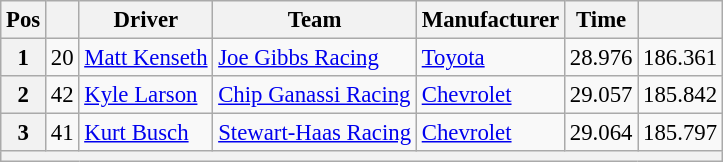<table class="wikitable" style="font-size:95%">
<tr>
<th>Pos</th>
<th></th>
<th>Driver</th>
<th>Team</th>
<th>Manufacturer</th>
<th>Time</th>
<th></th>
</tr>
<tr>
<th>1</th>
<td>20</td>
<td><a href='#'>Matt Kenseth</a></td>
<td><a href='#'>Joe Gibbs Racing</a></td>
<td><a href='#'>Toyota</a></td>
<td>28.976</td>
<td>186.361</td>
</tr>
<tr>
<th>2</th>
<td>42</td>
<td><a href='#'>Kyle Larson</a></td>
<td><a href='#'>Chip Ganassi Racing</a></td>
<td><a href='#'>Chevrolet</a></td>
<td>29.057</td>
<td>185.842</td>
</tr>
<tr>
<th>3</th>
<td>41</td>
<td><a href='#'>Kurt Busch</a></td>
<td><a href='#'>Stewart-Haas Racing</a></td>
<td><a href='#'>Chevrolet</a></td>
<td>29.064</td>
<td>185.797</td>
</tr>
<tr>
<th colspan="7"></th>
</tr>
</table>
